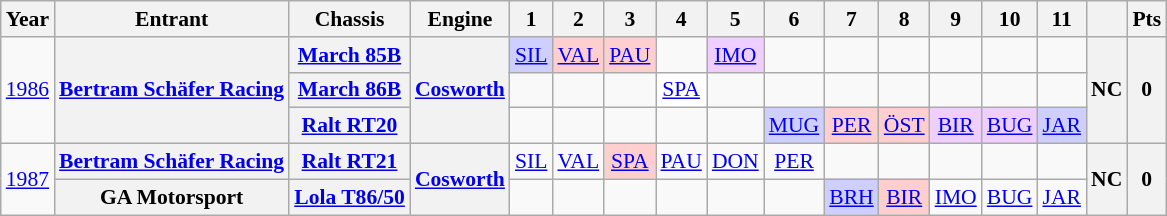<table class="wikitable" style="text-align:center; font-size:90%">
<tr>
<th>Year</th>
<th>Entrant</th>
<th>Chassis</th>
<th>Engine</th>
<th>1</th>
<th>2</th>
<th>3</th>
<th>4</th>
<th>5</th>
<th>6</th>
<th>7</th>
<th>8</th>
<th>9</th>
<th>10</th>
<th>11</th>
<th></th>
<th>Pts</th>
</tr>
<tr>
<td rowspan=3><a href='#'>1986</a></td>
<th rowspan=3><a href='#'>Bertram Schäfer Racing</a></th>
<th><a href='#'>March 85B</a></th>
<th rowspan=3><a href='#'>Cosworth</a></th>
<td style="background:#CFCFFF;"><a href='#'>SIL</a><br></td>
<td style="background:#FFCFCF;"><a href='#'>VAL</a><br></td>
<td style="background:#FFCFCF;"><a href='#'>PAU</a><br></td>
<td></td>
<td style="background:#EFCFFF;"><a href='#'>IMO</a><br></td>
<td></td>
<td></td>
<td></td>
<td></td>
<td></td>
<td></td>
<th rowspan=3>NC</th>
<th rowspan=3>0</th>
</tr>
<tr>
<th><a href='#'>March 86B</a></th>
<td></td>
<td></td>
<td></td>
<td style="background:#FFFFFF;"><a href='#'>SPA</a><br></td>
<td></td>
<td></td>
<td></td>
<td></td>
<td></td>
<td></td>
<td></td>
</tr>
<tr>
<th><a href='#'>Ralt RT20</a></th>
<td></td>
<td></td>
<td></td>
<td></td>
<td></td>
<td style="background:#CFCFFF;"><a href='#'>MUG</a><br></td>
<td style="background:#FFCFCF;"><a href='#'>PER</a><br></td>
<td style="background:#FFCFCF;"><a href='#'>ÖST</a><br></td>
<td style="background:#EFCFFF;"><a href='#'>BIR</a><br></td>
<td style="background:#EFCFFF;"><a href='#'>BUG</a><br></td>
<td style="background:#CFCFFF;"><a href='#'>JAR</a><br></td>
</tr>
<tr>
<td rowspan=2><a href='#'>1987</a></td>
<th><a href='#'>Bertram Schäfer Racing</a></th>
<th><a href='#'>Ralt RT21</a></th>
<th rowspan=2><a href='#'>Cosworth</a></th>
<td><a href='#'>SIL</a></td>
<td><a href='#'>VAL</a></td>
<td style="background:#FFCFCF;"><a href='#'>SPA</a><br></td>
<td><a href='#'>PAU</a></td>
<td><a href='#'>DON</a></td>
<td><a href='#'>PER</a></td>
<td></td>
<td></td>
<td></td>
<td></td>
<td></td>
<th rowspan=2>NC</th>
<th rowspan=2>0</th>
</tr>
<tr>
<th>GA Motorsport</th>
<th><a href='#'>Lola T86/50</a></th>
<td></td>
<td></td>
<td></td>
<td></td>
<td></td>
<td></td>
<td style="background:#CFCFFF;"><a href='#'>BRH</a><br></td>
<td style="background:#FFCFCF;"><a href='#'>BIR</a><br></td>
<td><a href='#'>IMO</a></td>
<td><a href='#'>BUG</a></td>
<td><a href='#'>JAR</a></td>
</tr>
</table>
